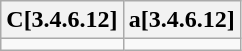<table class="wikitable">
<tr>
<th><strong>C</strong>[3.4.6.12]</th>
<th>a[3.4.6.12]</th>
</tr>
<tr>
<td></td>
<td></td>
</tr>
</table>
